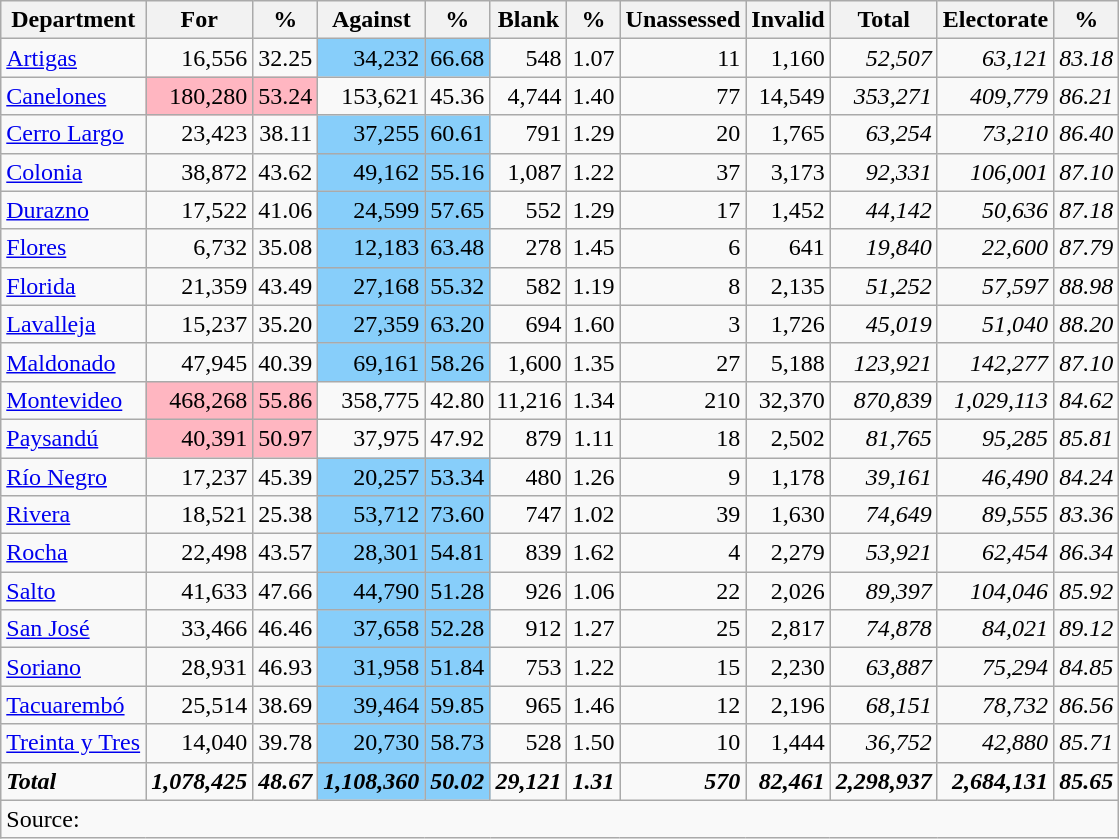<table class="wikitable sortable" style="text-align:right">
<tr>
<th>Department</th>
<th>For</th>
<th>%</th>
<th>Against</th>
<th>%</th>
<th>Blank</th>
<th>%</th>
<th>Unassessed</th>
<th>Invalid</th>
<th>Total</th>
<th>Electorate</th>
<th>%</th>
</tr>
<tr>
<td align="left"><a href='#'>Artigas</a></td>
<td>16,556</td>
<td>32.25</td>
<td style="background: LightSkyBlue;">34,232</td>
<td style="background: LightSkyBlue;">66.68</td>
<td>548</td>
<td>1.07</td>
<td>11</td>
<td>1,160</td>
<td><em>52,507</em></td>
<td><em>63,121</em></td>
<td><em>83.18</em></td>
</tr>
<tr>
<td align="left"><a href='#'>Canelones</a></td>
<td style="background: LightPink;">180,280</td>
<td style="background: LightPink;">53.24</td>
<td>153,621</td>
<td>45.36</td>
<td>4,744</td>
<td>1.40</td>
<td>77</td>
<td>14,549</td>
<td><em>353,271</em></td>
<td><em>409,779</em></td>
<td><em>86.21</em></td>
</tr>
<tr>
<td align="left"><a href='#'>Cerro Largo</a></td>
<td>23,423</td>
<td>38.11</td>
<td style="background: LightSkyBlue;">37,255</td>
<td style="background: LightSkyBlue;">60.61</td>
<td>791</td>
<td>1.29</td>
<td>20</td>
<td>1,765</td>
<td><em>63,254</em></td>
<td><em>73,210</em></td>
<td><em>86.40</em></td>
</tr>
<tr>
<td align="left"><a href='#'>Colonia</a></td>
<td>38,872</td>
<td>43.62</td>
<td style="background: LightSkyBlue;">49,162</td>
<td style="background: LightSkyBlue;">55.16</td>
<td>1,087</td>
<td>1.22</td>
<td>37</td>
<td>3,173</td>
<td><em>92,331</em></td>
<td><em>106,001</em></td>
<td><em>87.10</em></td>
</tr>
<tr>
<td align="left"><a href='#'>Durazno</a></td>
<td>17,522</td>
<td>41.06</td>
<td style="background: LightSkyBlue;">24,599</td>
<td style="background: LightSkyBlue;">57.65</td>
<td>552</td>
<td>1.29</td>
<td>17</td>
<td>1,452</td>
<td><em>44,142</em></td>
<td><em>50,636</em></td>
<td><em>87.18</em></td>
</tr>
<tr>
<td align="left"><a href='#'>Flores</a></td>
<td>6,732</td>
<td>35.08</td>
<td style="background: LightSkyBlue;">12,183</td>
<td style="background: LightSkyBlue;">63.48</td>
<td>278</td>
<td>1.45</td>
<td>6</td>
<td>641</td>
<td><em>19,840</em></td>
<td><em>22,600</em></td>
<td><em>87.79</em></td>
</tr>
<tr>
<td align="left"><a href='#'>Florida</a></td>
<td>21,359</td>
<td>43.49</td>
<td style="background: LightSkyBlue;">27,168</td>
<td style="background: LightSkyBlue;">55.32</td>
<td>582</td>
<td>1.19</td>
<td>8</td>
<td>2,135</td>
<td><em>51,252</em></td>
<td><em>57,597</em></td>
<td><em>88.98</em></td>
</tr>
<tr>
<td align="left"><a href='#'>Lavalleja</a></td>
<td>15,237</td>
<td>35.20</td>
<td style="background: LightSkyBlue;">27,359</td>
<td style="background: LightSkyBlue;">63.20</td>
<td>694</td>
<td>1.60</td>
<td>3</td>
<td>1,726</td>
<td><em>45,019</em></td>
<td><em>51,040</em></td>
<td><em>88.20</em></td>
</tr>
<tr>
<td align="left"><a href='#'>Maldonado</a></td>
<td>47,945</td>
<td>40.39</td>
<td style="background: LightSkyBlue;">69,161</td>
<td style="background: LightSkyBlue;">58.26</td>
<td>1,600</td>
<td>1.35</td>
<td>27</td>
<td>5,188</td>
<td><em>123,921</em></td>
<td><em>142,277</em></td>
<td><em>87.10</em></td>
</tr>
<tr>
<td align="left"><a href='#'>Montevideo</a></td>
<td style="background: LightPink;">468,268</td>
<td style="background: LightPink;">55.86</td>
<td>358,775</td>
<td>42.80</td>
<td>11,216</td>
<td>1.34</td>
<td>210</td>
<td>32,370</td>
<td><em>870,839</em></td>
<td><em>1,029,113</em></td>
<td><em>84.62</em></td>
</tr>
<tr>
<td align="left"><a href='#'>Paysandú</a></td>
<td style="background: LightPink;">40,391</td>
<td style="background: LightPink;">50.97</td>
<td>37,975</td>
<td>47.92</td>
<td>879</td>
<td>1.11</td>
<td>18</td>
<td>2,502</td>
<td><em>81,765</em></td>
<td><em>95,285</em></td>
<td><em>85.81</em></td>
</tr>
<tr>
<td align="left"><a href='#'>Río Negro</a></td>
<td>17,237</td>
<td>45.39</td>
<td style="background: LightSkyBlue;">20,257</td>
<td style="background: LightSkyBlue;">53.34</td>
<td>480</td>
<td>1.26</td>
<td>9</td>
<td>1,178</td>
<td><em>39,161</em></td>
<td><em>46,490</em></td>
<td><em>84.24</em></td>
</tr>
<tr>
<td align="left"><a href='#'>Rivera</a></td>
<td>18,521</td>
<td>25.38</td>
<td style="background: LightSkyBlue;">53,712</td>
<td style="background: LightSkyBlue;">73.60</td>
<td>747</td>
<td>1.02</td>
<td>39</td>
<td>1,630</td>
<td><em>74,649</em></td>
<td><em>89,555</em></td>
<td><em>83.36</em></td>
</tr>
<tr>
<td align="left"><a href='#'>Rocha</a></td>
<td>22,498</td>
<td>43.57</td>
<td style="background: LightSkyBlue;">28,301</td>
<td style="background: LightSkyBlue;">54.81</td>
<td>839</td>
<td>1.62</td>
<td>4</td>
<td>2,279</td>
<td><em>53,921</em></td>
<td><em>62,454</em></td>
<td><em>86.34</em></td>
</tr>
<tr>
<td align="left"><a href='#'>Salto</a></td>
<td>41,633</td>
<td>47.66</td>
<td style="background: LightSkyBlue;">44,790</td>
<td style="background: LightSkyBlue;">51.28</td>
<td>926</td>
<td>1.06</td>
<td>22</td>
<td>2,026</td>
<td><em>89,397</em></td>
<td><em>104,046</em></td>
<td><em>85.92</em></td>
</tr>
<tr>
<td align="left"><a href='#'>San José</a></td>
<td>33,466</td>
<td>46.46</td>
<td style="background: LightSkyBlue;">37,658</td>
<td style="background: LightSkyBlue;">52.28</td>
<td>912</td>
<td>1.27</td>
<td>25</td>
<td>2,817</td>
<td><em>74,878</em></td>
<td><em>84,021</em></td>
<td><em>89.12</em></td>
</tr>
<tr>
<td align="left"><a href='#'>Soriano</a></td>
<td>28,931</td>
<td>46.93</td>
<td style="background: LightSkyBlue;">31,958</td>
<td style="background: LightSkyBlue;">51.84</td>
<td>753</td>
<td>1.22</td>
<td>15</td>
<td>2,230</td>
<td><em>63,887</em></td>
<td><em>75,294</em></td>
<td><em>84.85</em></td>
</tr>
<tr>
<td align="left"><a href='#'>Tacuarembó</a></td>
<td>25,514</td>
<td>38.69</td>
<td style="background: LightSkyBlue;">39,464</td>
<td style="background: LightSkyBlue;">59.85</td>
<td>965</td>
<td>1.46</td>
<td>12</td>
<td>2,196</td>
<td><em>68,151</em></td>
<td><em>78,732</em></td>
<td><em>86.56</em></td>
</tr>
<tr>
<td align="left"><a href='#'>Treinta y Tres</a></td>
<td>14,040</td>
<td>39.78</td>
<td style="background: LightSkyBlue;">20,730</td>
<td style="background: LightSkyBlue;">58.73</td>
<td>528</td>
<td>1.50</td>
<td>10</td>
<td>1,444</td>
<td><em>36,752</em></td>
<td><em>42,880</em></td>
<td><em>85.71</em></td>
</tr>
<tr>
<td align="left"><strong><em>Total</em></strong></td>
<td><strong><em>1,078,425</em></strong></td>
<td><strong><em>48.67</em></strong></td>
<td style="background: LightSkyBlue;"><strong><em>1,108,360</em></strong></td>
<td style="background: LightSkyBlue;"><strong><em>50.02</em></strong></td>
<td><strong><em>29,121</em></strong></td>
<td><strong><em>1.31</em></strong></td>
<td><strong><em>570</em></strong></td>
<td><strong><em>82,461</em></strong></td>
<td><strong><em>2,298,937</em></strong></td>
<td><strong><em>2,684,131</em></strong></td>
<td><strong><em>85.65</em></strong></td>
</tr>
<tr>
<td colspan="12" align="left">Source: </td>
</tr>
</table>
